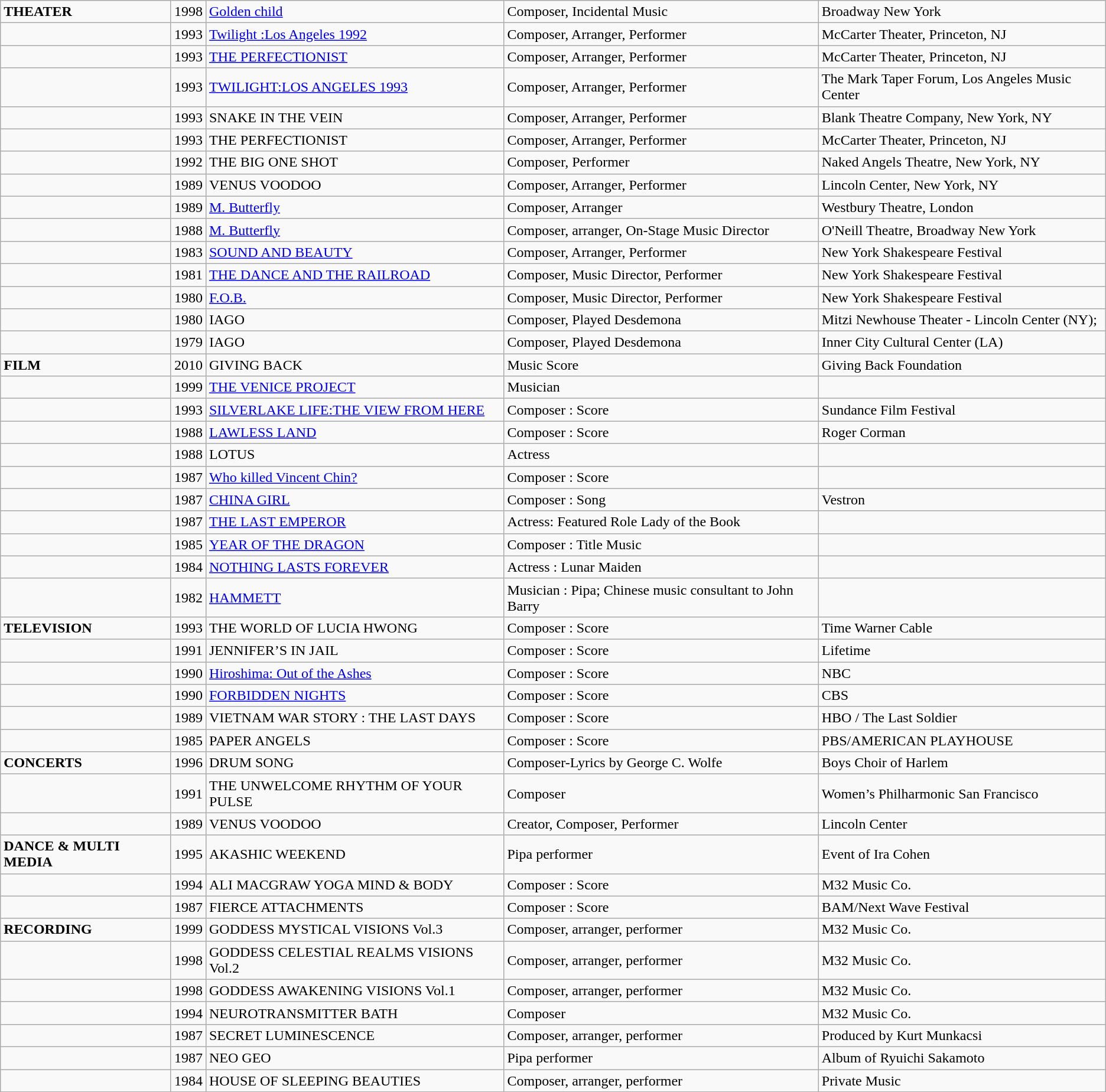<table class="wikitable">
<tr>
<td><strong>THEATER</strong></td>
<td>1998</td>
<td><a href='#'>Golden child</a></td>
<td>Composer, Incidental Music</td>
<td>Broadway New York</td>
</tr>
<tr>
<td></td>
<td>1993</td>
<td><a href='#'>Twilight :Los Angeles 1992</a></td>
<td>Composer, Arranger, Performer</td>
<td>McCarter Theater, Princeton, NJ</td>
</tr>
<tr>
<td></td>
<td>1993</td>
<td><a href='#'>THE PERFECTIONIST</a></td>
<td>Composer, Arranger, Performer</td>
<td>McCarter Theater, Princeton, NJ</td>
</tr>
<tr>
<td></td>
<td>1993</td>
<td><a href='#'>TWILIGHT:LOS ANGELES 1993</a></td>
<td>Composer, Arranger, Performer</td>
<td>The Mark Taper Forum, Los Angeles Music Center</td>
</tr>
<tr>
<td></td>
<td>1993</td>
<td>SNAKE IN THE VEIN</td>
<td>Composer, Arranger, Performer</td>
<td>Blank Theatre Company, New York, NY</td>
</tr>
<tr>
<td></td>
<td>1993</td>
<td>THE PERFECTIONIST</td>
<td>Composer, Arranger, Performer</td>
<td>McCarter Theater, Princeton, NJ</td>
</tr>
<tr>
<td></td>
<td>1992</td>
<td>THE BIG ONE SHOT</td>
<td>Composer, Performer</td>
<td>Naked Angels Theatre, New York, NY</td>
</tr>
<tr>
<td></td>
<td>1989</td>
<td>VENUS VOODOO</td>
<td>Composer, Arranger, Performer</td>
<td>Lincoln Center, New York, NY</td>
</tr>
<tr>
<td></td>
<td>1989</td>
<td><a href='#'>M. Butterfly</a></td>
<td>Composer, Arranger</td>
<td>Westbury Theatre, London</td>
</tr>
<tr>
<td></td>
<td>1988</td>
<td><a href='#'>M. Butterfly</a></td>
<td>Composer, arranger, On-Stage Music Director</td>
<td>O'Neill Theatre, Broadway New York</td>
</tr>
<tr>
<td></td>
<td>1983</td>
<td><a href='#'>SOUND AND BEAUTY</a></td>
<td>Composer, Arranger, Performer</td>
<td>New York Shakespeare Festival</td>
</tr>
<tr>
<td></td>
<td>1981</td>
<td><a href='#'>THE DANCE AND THE RAILROAD</a></td>
<td>Composer, Music Director, Performer</td>
<td>New York Shakespeare Festival</td>
</tr>
<tr>
<td></td>
<td>1980</td>
<td><a href='#'>F.O.B.</a></td>
<td>Composer, Music Director, Performer</td>
<td>New York Shakespeare Festival</td>
</tr>
<tr>
<td></td>
<td>1980</td>
<td>IAGO</td>
<td>Composer, Played Desdemona</td>
<td>Mitzi Newhouse Theater - Lincoln Center (NY);</td>
</tr>
<tr>
<td></td>
<td>1979</td>
<td>IAGO</td>
<td>Composer, Played Desdemona</td>
<td>Inner City Cultural Center (LA)</td>
</tr>
<tr>
<td><strong>FILM</strong></td>
<td>2010</td>
<td>GIVING BACK</td>
<td>Music Score</td>
<td>Giving Back Foundation</td>
</tr>
<tr>
<td></td>
<td>1999</td>
<td><a href='#'>THE VENICE PROJECT</a></td>
<td>Musician</td>
<td></td>
</tr>
<tr>
<td></td>
<td>1993</td>
<td><a href='#'>SILVERLAKE LIFE:THE VIEW FROM HERE</a></td>
<td>Composer : Score</td>
<td>Sundance Film Festival</td>
</tr>
<tr>
<td></td>
<td>1988</td>
<td><a href='#'>LAWLESS LAND</a></td>
<td>Composer : Score</td>
<td>Roger Corman</td>
</tr>
<tr>
<td></td>
<td>1988</td>
<td>LOTUS</td>
<td>Actress</td>
<td></td>
</tr>
<tr>
<td></td>
<td>1987</td>
<td><a href='#'>Who killed Vincent Chin?</a></td>
<td>Composer : Score</td>
<td></td>
</tr>
<tr>
<td></td>
<td>1987</td>
<td><a href='#'>CHINA GIRL</a></td>
<td>Composer : Song</td>
<td>Vestron</td>
</tr>
<tr>
<td></td>
<td>1987</td>
<td><a href='#'>THE LAST EMPEROR</a></td>
<td>Actress: Featured Role Lady of the Book</td>
<td></td>
</tr>
<tr>
<td></td>
<td>1985</td>
<td><a href='#'>YEAR OF THE DRAGON</a></td>
<td>Composer : Title Music</td>
<td></td>
</tr>
<tr>
<td></td>
<td>1984</td>
<td><a href='#'>NOTHING LASTS FOREVER</a></td>
<td>Actress : Lunar Maiden</td>
<td></td>
</tr>
<tr>
<td></td>
<td>1982</td>
<td><a href='#'>HAMMETT</a></td>
<td>Musician : Pipa; Chinese music consultant to John Barry</td>
<td></td>
</tr>
<tr>
<td><strong>TELEVISION</strong></td>
<td>1993</td>
<td>THE WORLD OF LUCIA HWONG</td>
<td>Composer : Score</td>
<td>Time Warner Cable</td>
</tr>
<tr>
<td></td>
<td>1991</td>
<td>JENNIFER’S IN JAIL</td>
<td>Composer : Score</td>
<td>Lifetime</td>
</tr>
<tr>
<td></td>
<td>1990</td>
<td><a href='#'>Hiroshima: Out of the Ashes</a></td>
<td>Composer : Score</td>
<td>NBC</td>
</tr>
<tr>
<td></td>
<td>1990</td>
<td><a href='#'>FORBIDDEN NIGHTS</a></td>
<td>Composer : Score</td>
<td>CBS</td>
</tr>
<tr>
<td></td>
<td>1989</td>
<td>VIETNAM WAR STORY : THE LAST DAYS</td>
<td>Composer : Score</td>
<td>HBO / The Last Soldier</td>
</tr>
<tr>
<td></td>
<td>1985</td>
<td>PAPER ANGELS</td>
<td>Composer : Score</td>
<td>PBS/AMERICAN PLAYHOUSE</td>
</tr>
<tr>
<td><strong>CONCERTS</strong></td>
<td>1996</td>
<td>DRUM SONG</td>
<td>Composer-Lyrics by George C. Wolfe</td>
<td>Boys Choir of Harlem</td>
</tr>
<tr>
<td></td>
<td>1991</td>
<td>THE UNWELCOME RHYTHM OF YOUR PULSE</td>
<td>Composer</td>
<td>Women’s Philharmonic San Francisco</td>
</tr>
<tr>
<td></td>
<td>1989</td>
<td>VENUS VOODOO</td>
<td>Creator, Composer, Performer</td>
<td>Lincoln Center</td>
</tr>
<tr>
<td><strong>DANCE & MULTI MEDIA</strong></td>
<td>1995</td>
<td>AKASHIC WEEKEND</td>
<td>Pipa performer</td>
<td>Event of Ira Cohen</td>
</tr>
<tr>
<td></td>
<td>1994</td>
<td>ALI MACGRAW YOGA MIND & BODY</td>
<td>Composer : Score</td>
<td>M32 Music Co.</td>
</tr>
<tr>
<td></td>
<td>1987</td>
<td>FIERCE ATTACHMENTS</td>
<td>Composer : Score</td>
<td>BAM/Next Wave Festival</td>
</tr>
<tr>
<td><strong>RECORDING</strong></td>
<td>1999</td>
<td>GODDESS MYSTICAL VISIONS Vol.3</td>
<td>Composer, arranger, performer</td>
<td>M32 Music Co.</td>
</tr>
<tr>
<td></td>
<td>1998</td>
<td>GODDESS CELESTIAL REALMS VISIONS Vol.2</td>
<td>Composer, arranger, performer</td>
<td>M32 Music Co.</td>
</tr>
<tr>
<td></td>
<td>1998</td>
<td>GODDESS AWAKENING VISIONS Vol.1</td>
<td>Composer, arranger, performer</td>
<td>M32 Music Co.</td>
</tr>
<tr>
<td></td>
<td>1994</td>
<td>NEUROTRANSMITTER BATH</td>
<td>Composer</td>
<td>M32 Music Co.</td>
</tr>
<tr>
<td></td>
<td>1987</td>
<td>SECRET LUMINESCENCE</td>
<td>Composer, arranger, performer</td>
<td>Produced by Kurt Munkacsi</td>
</tr>
<tr>
<td></td>
<td>1987</td>
<td>NEO GEO</td>
<td>Pipa performer</td>
<td>Album of Ryuichi Sakamoto</td>
</tr>
<tr>
<td></td>
<td>1984</td>
<td>HOUSE OF SLEEPING BEAUTIES</td>
<td>Composer, arranger, performer</td>
<td>Private Music</td>
</tr>
</table>
